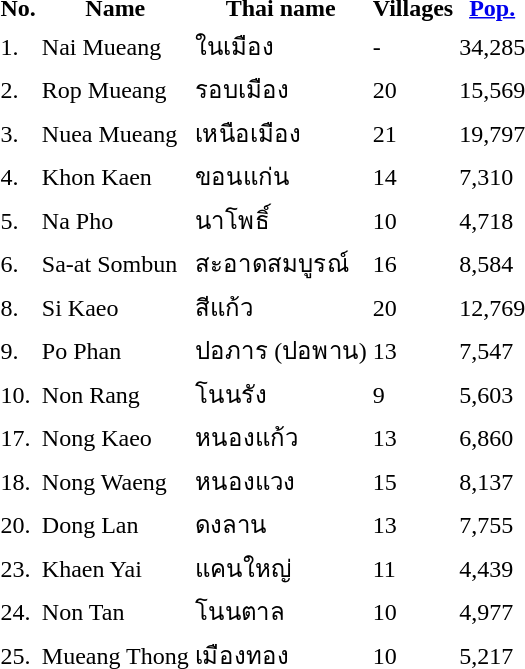<table>
<tr>
<th>No.</th>
<th>Name</th>
<th>Thai name</th>
<th>Villages</th>
<th><a href='#'>Pop.</a></th>
</tr>
<tr>
<td>1.</td>
<td>Nai Mueang</td>
<td>ในเมือง</td>
<td>-</td>
<td>34,285</td>
<td></td>
</tr>
<tr>
<td>2.</td>
<td>Rop Mueang</td>
<td>รอบเมือง</td>
<td>20</td>
<td>15,569</td>
<td></td>
</tr>
<tr>
<td>3.</td>
<td>Nuea Mueang</td>
<td>เหนือเมือง</td>
<td>21</td>
<td>19,797</td>
<td></td>
</tr>
<tr>
<td>4.</td>
<td>Khon Kaen</td>
<td>ขอนแก่น</td>
<td>14</td>
<td>7,310</td>
<td></td>
</tr>
<tr>
<td>5.</td>
<td>Na Pho</td>
<td>นาโพธิ์</td>
<td>10</td>
<td>4,718</td>
<td></td>
</tr>
<tr>
<td>6.</td>
<td>Sa-at Sombun</td>
<td>สะอาดสมบูรณ์</td>
<td>16</td>
<td>8,584</td>
<td></td>
</tr>
<tr>
<td>8.</td>
<td>Si Kaeo</td>
<td>สีแก้ว</td>
<td>20</td>
<td>12,769</td>
<td></td>
</tr>
<tr>
<td>9.</td>
<td>Po Phan</td>
<td>ปอภาร  (ปอพาน)</td>
<td>13</td>
<td>7,547</td>
<td></td>
</tr>
<tr>
<td>10.</td>
<td>Non Rang</td>
<td>โนนรัง</td>
<td>9</td>
<td>5,603</td>
<td></td>
</tr>
<tr>
<td>17.</td>
<td>Nong Kaeo</td>
<td>หนองแก้ว</td>
<td>13</td>
<td>6,860</td>
<td></td>
</tr>
<tr>
<td>18.</td>
<td>Nong Waeng</td>
<td>หนองแวง</td>
<td>15</td>
<td>8,137</td>
<td></td>
</tr>
<tr>
<td>20.</td>
<td>Dong Lan</td>
<td>ดงลาน</td>
<td>13</td>
<td>7,755</td>
<td></td>
</tr>
<tr>
<td>23.</td>
<td>Khaen Yai</td>
<td>แคนใหญ่</td>
<td>11</td>
<td>4,439</td>
<td></td>
</tr>
<tr>
<td>24.</td>
<td>Non Tan</td>
<td>โนนตาล</td>
<td>10</td>
<td>4,977</td>
<td></td>
</tr>
<tr>
<td>25.</td>
<td>Mueang Thong</td>
<td>เมืองทอง</td>
<td>10</td>
<td>5,217</td>
<td></td>
</tr>
</table>
